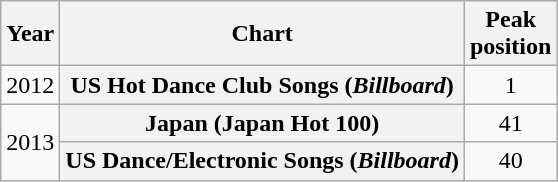<table class="wikitable plainrowheaders sortable">
<tr>
<th scope="col">Year</th>
<th scope="col">Chart</th>
<th scope="col">Peak<br>position</th>
</tr>
<tr>
<td>2012</td>
<th scope="row">US Hot Dance Club Songs (<em>Billboard</em>)</th>
<td style="text-align:center;">1</td>
</tr>
<tr>
<td rowspan=2>2013</td>
<th scope="row">Japan (Japan Hot 100)</th>
<td style="text-align:center;">41</td>
</tr>
<tr>
<th scope="row">US Dance/Electronic Songs (<em>Billboard</em>)</th>
<td style="text-align:center;">40</td>
</tr>
</table>
